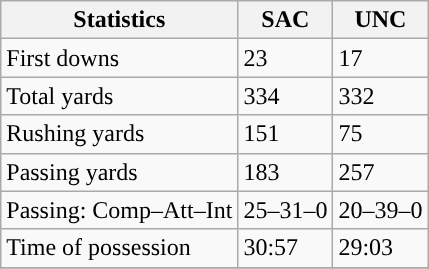<table class="wikitable" style="float: left;">
<tr>
<th>Statistics</th>
<th>SAC</th>
<th>UNC</th>
</tr>
<tr>
<td>First downs</td>
<td>23</td>
<td>17</td>
</tr>
<tr>
<td>Total yards</td>
<td>334</td>
<td>332</td>
</tr>
<tr>
<td>Rushing yards</td>
<td>151</td>
<td>75</td>
</tr>
<tr>
<td>Passing yards</td>
<td>183</td>
<td>257</td>
</tr>
<tr>
<td>Passing: Comp–Att–Int</td>
<td>25–31–0</td>
<td>20–39–0</td>
</tr>
<tr>
<td>Time of possession</td>
<td>30:57</td>
<td>29:03</td>
</tr>
<tr>
</tr>
</table>
